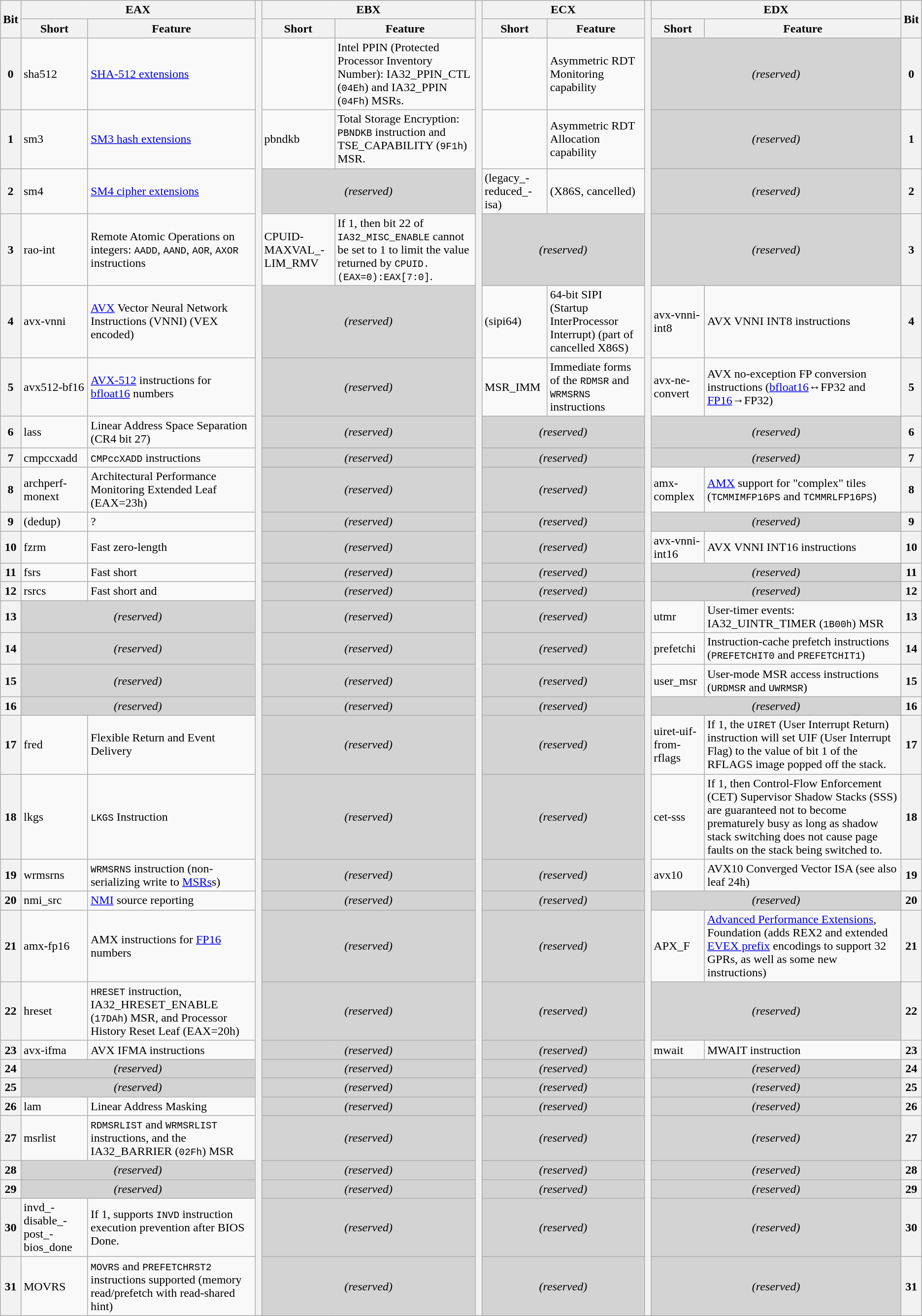<table class="wikitable">
<tr>
<th rowspan="2">Bit</th>
<th colspan="2">EAX</th>
<th scope="col" style="width: 0.5em; border-spacing:0; padding:0px" rowspan="34"></th>
<th colspan="2">EBX</th>
<th scope="col" style="width: 0.5em; border-spacing:0; padding:0px" rowspan="34"></th>
<th colspan="2">ECX</th>
<th scope="col" style="width: 0.5em; border-spacing:0; padding:0px" rowspan="34"></th>
<th colspan="2">EDX</th>
<th rowspan="2">Bit</th>
</tr>
<tr>
<th>Short</th>
<th>Feature</th>
<th>Short</th>
<th>Feature</th>
<th>Short</th>
<th>Feature</th>
<th>Short</th>
<th>Feature</th>
</tr>
<tr>
<th>0</th>
<td>sha512</td>
<td><a href='#'>SHA-512 extensions</a></td>
<td></td>
<td>Intel PPIN (Protected Processor Inventory Number): IA32_PPIN_CTL (<code>04Eh</code>) and IA32_PPIN (<code>04Fh</code>) MSRs.</td>
<td></td>
<td>Asymmetric RDT Monitoring capability</td>
<td colspan="2" style="text-align:center; background:lightgrey;"><em>(reserved)</em></td>
<th>0</th>
</tr>
<tr>
<th>1</th>
<td>sm3</td>
<td><a href='#'>SM3 hash extensions</a></td>
<td>pbndkb</td>
<td>Total Storage Encryption: <code>PBNDKB</code> instruction and TSE_CAPABILITY (<code>9F1h</code>) MSR.</td>
<td></td>
<td>Asymmetric RDT Allocation capability</td>
<td colspan="2" style="text-align:center; background:lightgrey;"><em>(reserved)</em></td>
<th>1</th>
</tr>
<tr>
<th>2</th>
<td>sm4</td>
<td><a href='#'>SM4 cipher extensions</a></td>
<td colspan="2" style="text-align:center; background:lightgrey;"><em>(reserved)</em></td>
<td>(legacy_­reduced_­isa)</td>
<td>(X86S, cancelled)</td>
<td colspan="2" style="text-align:center; background:lightgrey;"><em>(reserved)</em></td>
<th>2</th>
</tr>
<tr>
<th>3</th>
<td>rao-int</td>
<td>Remote Atomic Operations on integers: <code>AADD</code>, <code>AAND</code>, <code>AOR</code>, <code>AXOR</code> instructions</td>
<td>CPUID­MAXVAL_­LIM_RMV</td>
<td>If 1, then bit 22 of <code>IA32_MISC_ENABLE</code> cannot be set to 1 to limit the value returned by <code>CPUID.(EAX=0):EAX[7:0]</code>.</td>
<td colspan="2" style="text-align:center; background:lightgrey;"><em>(reserved)</em></td>
<td colspan="2" style="text-align:center; background:lightgrey;"><em>(reserved)</em></td>
<th>3</th>
</tr>
<tr>
<th>4</th>
<td>avx-vnni</td>
<td><a href='#'>AVX</a> Vector Neural Network Instructions (VNNI) (VEX encoded)</td>
<td colspan="2" style="text-align:center; background:lightgrey;"><em>(reserved)</em></td>
<td>(sipi64)</td>
<td>64-bit SIPI (Startup InterProcessor Interrupt) (part of cancelled X86S)</td>
<td>avx-vnni-int8</td>
<td>AVX VNNI INT8 instructions</td>
<th>4</th>
</tr>
<tr>
<th>5</th>
<td>avx512-bf16</td>
<td><a href='#'>AVX-512</a> instructions for <a href='#'>bfloat16</a> numbers</td>
<td colspan="2" style="text-align:center; background:lightgrey;"><em>(reserved)</em></td>
<td>MSR_IMM</td>
<td>Immediate forms of the <code>RDMSR</code> and <code>WRMSRNS</code> instructions</td>
<td>avx-ne-convert</td>
<td>AVX no-exception FP conversion instructions (<a href='#'>bfloat16</a>↔FP32 and <a href='#'>FP16</a>→FP32)</td>
<th>5</th>
</tr>
<tr>
<th>6</th>
<td>lass</td>
<td>Linear Address Space Separation (CR4 bit 27)</td>
<td colspan="2" style="text-align:center; background:lightgrey;"><em>(reserved)</em></td>
<td colspan="2" style="text-align:center; background:lightgrey;"><em>(reserved)</em></td>
<td colspan="2" style="text-align:center; background:lightgrey;"><em>(reserved)</em></td>
<th>6</th>
</tr>
<tr>
<th>7</th>
<td>cmpccxadd</td>
<td><code>CMPccXADD</code> instructions</td>
<td colspan="2" style="text-align:center; background:lightgrey;"><em>(reserved)</em></td>
<td colspan="2" style="text-align:center; background:lightgrey;"><em>(reserved)</em></td>
<td colspan="2" style="text-align:center; background:lightgrey;"><em>(reserved)</em></td>
<th>7</th>
</tr>
<tr>
<th>8</th>
<td>archperf­monext</td>
<td>Architectural Performance Monitoring Extended Leaf (EAX=23h)</td>
<td colspan="2" style="text-align:center; background:lightgrey;"><em>(reserved)</em></td>
<td colspan="2" style="text-align:center; background:lightgrey;"><em>(reserved)</em></td>
<td>amx-complex</td>
<td><a href='#'>AMX</a> support for "complex" tiles (<code>TCMMIMFP16PS</code> and <code>TCMMRLFP16PS</code>)</td>
<th>8</th>
</tr>
<tr>
<th>9</th>
<td>(dedup)</td>
<td>?</td>
<td colspan="2" style="text-align:center; background:lightgrey;"><em>(reserved)</em></td>
<td colspan="2" style="text-align:center; background:lightgrey;"><em>(reserved)</em></td>
<td colspan="2" style="text-align:center; background:lightgrey;"><em>(reserved)</em></td>
<th>9</th>
</tr>
<tr>
<th>10</th>
<td>fzrm</td>
<td>Fast zero-length </td>
<td colspan="2" style="text-align:center; background:lightgrey;"><em>(reserved)</em></td>
<td colspan="2" style="text-align:center; background:lightgrey;"><em>(reserved)</em></td>
<td>avx-vnni-int16</td>
<td>AVX VNNI INT16 instructions</td>
<th>10</th>
</tr>
<tr>
<th>11</th>
<td>fsrs</td>
<td>Fast short </td>
<td colspan="2" style="text-align:center; background:lightgrey;"><em>(reserved)</em></td>
<td colspan="2" style="text-align:center; background:lightgrey;"><em>(reserved)</em></td>
<td colspan="2" style="text-align:center; background:lightgrey;"><em>(reserved)</em></td>
<th>11</th>
</tr>
<tr>
<th>12</th>
<td>rsrcs</td>
<td>Fast short  and </td>
<td colspan="2" style="text-align:center; background:lightgrey;"><em>(reserved)</em></td>
<td colspan="2" style="text-align:center; background:lightgrey;"><em>(reserved)</em></td>
<td colspan="2" style="text-align:center; background:lightgrey;"><em>(reserved)</em></td>
<th>12</th>
</tr>
<tr>
<th>13</th>
<td colspan="2" style="text-align:center; background:lightgrey;"><em>(reserved)</em></td>
<td colspan="2" style="text-align:center; background:lightgrey;"><em>(reserved)</em></td>
<td colspan="2" style="text-align:center; background:lightgrey;"><em>(reserved)</em></td>
<td>utmr</td>
<td>User-timer events: IA32_UINTR_TIMER (<code>1B00h</code>) MSR</td>
<th>13</th>
</tr>
<tr>
<th>14</th>
<td colspan="2" style="text-align:center; background:lightgrey;"><em>(reserved)</em></td>
<td colspan="2" style="text-align:center; background:lightgrey;"><em>(reserved)</em></td>
<td colspan="2" style="text-align:center; background:lightgrey;"><em>(reserved)</em></td>
<td>prefetchi</td>
<td>Instruction-cache prefetch instructions (<code>PREFETCHIT0</code> and <code>PREFETCHIT1</code>)</td>
<th>14</th>
</tr>
<tr>
<th>15</th>
<td colspan="2" style="text-align:center; background:lightgrey;"><em>(reserved)</em></td>
<td colspan="2" style="text-align:center; background:lightgrey;"><em>(reserved)</em></td>
<td colspan="2" style="text-align:center; background:lightgrey;"><em>(reserved)</em></td>
<td>user_msr</td>
<td>User-mode MSR access instructions (<code>URDMSR</code> and <code>UWRMSR</code>)</td>
<th>15</th>
</tr>
<tr>
<th>16</th>
<td colspan="2" style="text-align:center; background:lightgrey;"><em>(reserved)</em></td>
<td colspan="2" style="text-align:center; background:lightgrey;"><em>(reserved)</em></td>
<td colspan="2" style="text-align:center; background:lightgrey;"><em>(reserved)</em></td>
<td colspan="2" style="text-align:center; background:lightgrey;"><em>(reserved)</em></td>
<th>16</th>
</tr>
<tr>
<th>17</th>
<td>fred</td>
<td>Flexible Return and Event Delivery</td>
<td colspan="2" style="text-align:center; background:lightgrey;"><em>(reserved)</em></td>
<td colspan="2" style="text-align:center; background:lightgrey;"><em>(reserved)</em></td>
<td>uiret-uif-from-rflags</td>
<td>If 1, the <code>UIRET</code> (User Interrupt Return) instruction will set UIF (User Interrupt Flag) to the value of bit 1 of the RFLAGS image popped off the stack.</td>
<th>17</th>
</tr>
<tr>
<th>18</th>
<td>lkgs</td>
<td><code>LKGS</code> Instruction</td>
<td colspan="2" style="text-align:center; background:lightgrey;"><em>(reserved)</em></td>
<td colspan="2" style="text-align:center; background:lightgrey;"><em>(reserved)</em></td>
<td>cet-sss</td>
<td>If 1, then Control-Flow Enforcement (CET) Supervisor Shadow Stacks (SSS) are guaranteed not to become prematurely busy as long as shadow stack switching does not cause page faults on the stack being switched to.</td>
<th>18</th>
</tr>
<tr>
<th>19</th>
<td>wrmsrns</td>
<td><code>WRMSRNS</code> instruction (non-serializing write to <a href='#'>MSRs</a>s)</td>
<td colspan="2" style="text-align:center; background:lightgrey;"><em>(reserved)</em></td>
<td colspan="2" style="text-align:center; background:lightgrey;"><em>(reserved)</em></td>
<td>avx10</td>
<td>AVX10 Converged Vector ISA (see also leaf 24h)</td>
<th>19</th>
</tr>
<tr>
<th>20</th>
<td>nmi_src</td>
<td><a href='#'>NMI</a> source reporting</td>
<td colspan="2" style="text-align:center; background:lightgrey;"><em>(reserved)</em></td>
<td colspan="2" style="text-align:center; background:lightgrey;"><em>(reserved)</em></td>
<td colspan="2" style="text-align:center; background:lightgrey;"><em>(reserved)</em></td>
<th>20</th>
</tr>
<tr>
<th>21</th>
<td>amx-fp16</td>
<td>AMX instructions for <a href='#'>FP16</a> numbers</td>
<td colspan="2" style="text-align:center; background:lightgrey;"><em>(reserved)</em></td>
<td colspan="2" style="text-align:center; background:lightgrey;"><em>(reserved)</em></td>
<td>APX_F</td>
<td><a href='#'>Advanced Performance Extensions</a>, Foundation (adds REX2 and extended <a href='#'>EVEX prefix</a> encodings to support 32 GPRs, as well as some new instructions)</td>
<th>21</th>
</tr>
<tr>
<th>22</th>
<td>hreset</td>
<td><code>HRESET</code> instruction, IA32_HRESET_ENABLE (<code>17DAh</code>) MSR, and Processor History Reset Leaf (EAX=20h)</td>
<td colspan="2" style="text-align:center; background:lightgrey;"><em>(reserved)</em></td>
<td colspan="2" style="text-align:center; background:lightgrey;"><em>(reserved)</em></td>
<td colspan="2" style="text-align:center; background:lightgrey;"><em>(reserved)</em></td>
<th>22</th>
</tr>
<tr>
<th>23</th>
<td>avx-ifma</td>
<td>AVX IFMA instructions</td>
<td colspan="2" style="text-align:center; background:lightgrey;"><em>(reserved)</em></td>
<td colspan="2" style="text-align:center; background:lightgrey;"><em>(reserved)</em></td>
<td>mwait</td>
<td>MWAIT instruction</td>
<th>23</th>
</tr>
<tr>
<th>24</th>
<td colspan="2" style="text-align:center; background:lightgrey;"><em>(reserved)</em></td>
<td colspan="2" style="text-align:center; background:lightgrey;"><em>(reserved)</em></td>
<td colspan="2" style="text-align:center; background:lightgrey;"><em>(reserved)</em></td>
<td colspan="2" style="text-align:center; background:lightgrey;"><em>(reserved)</em></td>
<th>24</th>
</tr>
<tr>
<th>25</th>
<td colspan="2" style="text-align:center; background:lightgrey;"><em>(reserved)</em></td>
<td colspan="2" style="text-align:center; background:lightgrey;"><em>(reserved)</em></td>
<td colspan="2" style="text-align:center; background:lightgrey;"><em>(reserved)</em></td>
<td colspan="2" style="text-align:center; background:lightgrey;"><em>(reserved)</em></td>
<th>25</th>
</tr>
<tr>
<th>26</th>
<td>lam</td>
<td>Linear Address Masking</td>
<td colspan="2" style="text-align:center; background:lightgrey;"><em>(reserved)</em></td>
<td colspan="2" style="text-align:center; background:lightgrey;"><em>(reserved)</em></td>
<td colspan="2" style="text-align:center; background:lightgrey;"><em>(reserved)</em></td>
<th>26</th>
</tr>
<tr>
<th>27</th>
<td>msrlist</td>
<td><code>RDMSRLIST</code> and <code>WRMSRLIST</code> instructions, and the IA32_BARRIER (<code>02Fh</code>) MSR</td>
<td colspan="2" style="text-align:center; background:lightgrey;"><em>(reserved)</em></td>
<td colspan="2" style="text-align:center; background:lightgrey;"><em>(reserved)</em></td>
<td colspan="2" style="text-align:center; background:lightgrey;"><em>(reserved)</em></td>
<th>27</th>
</tr>
<tr>
<th>28</th>
<td colspan="2" style="text-align:center; background:lightgrey;"><em>(reserved)</em></td>
<td colspan="2" style="text-align:center; background:lightgrey;"><em>(reserved)</em></td>
<td colspan="2" style="text-align:center; background:lightgrey;"><em>(reserved)</em></td>
<td colspan="2" style="text-align:center; background:lightgrey;"><em>(reserved)</em></td>
<th>28</th>
</tr>
<tr>
<th>29</th>
<td colspan="2" style="text-align:center; background:lightgrey;"><em>(reserved)</em></td>
<td colspan="2" style="text-align:center; background:lightgrey;"><em>(reserved)</em></td>
<td colspan="2" style="text-align:center; background:lightgrey;"><em>(reserved)</em></td>
<td colspan="2" style="text-align:center; background:lightgrey;"><em>(reserved)</em></td>
<th>29</th>
</tr>
<tr>
<th>30</th>
<td>invd_­disable_­post_­bios_done</td>
<td>If 1, supports <code>INVD</code> instruction execution prevention after BIOS Done.</td>
<td colspan="2" style="text-align:center; background:lightgrey;"><em>(reserved)</em></td>
<td colspan="2" style="text-align:center; background:lightgrey;"><em>(reserved)</em></td>
<td colspan="2" style="text-align:center; background:lightgrey;"><em>(reserved)</em></td>
<th>30</th>
</tr>
<tr>
<th>31</th>
<td>MOVRS</td>
<td><code>MOVRS</code> and <code>PREFETCHRST2</code> instructions supported (memory read/prefetch with read-shared hint)</td>
<td colspan="2" style="text-align:center; background:lightgrey;"><em>(reserved)</em></td>
<td colspan="2" style="text-align:center; background:lightgrey;"><em>(reserved)</em></td>
<td colspan="2" style="text-align:center; background:lightgrey;"><em>(reserved)</em></td>
<th>31</th>
</tr>
</table>
